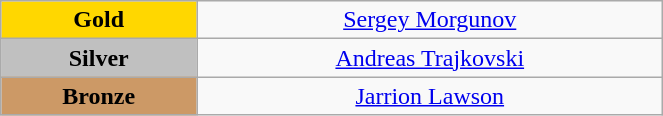<table class="wikitable" style=" text-align:center; " width="35%">
<tr>
<td style="background:gold"><strong>Gold</strong></td>
<td><a href='#'>Sergey Morgunov</a><br><small></small></td>
</tr>
<tr>
<td style="background:silver"><strong>Silver</strong></td>
<td><a href='#'>Andreas Trajkovski</a><br><small></small></td>
</tr>
<tr>
<td style="background:#cc9966"><strong>Bronze</strong></td>
<td><a href='#'>Jarrion Lawson</a><br><small></small></td>
</tr>
</table>
